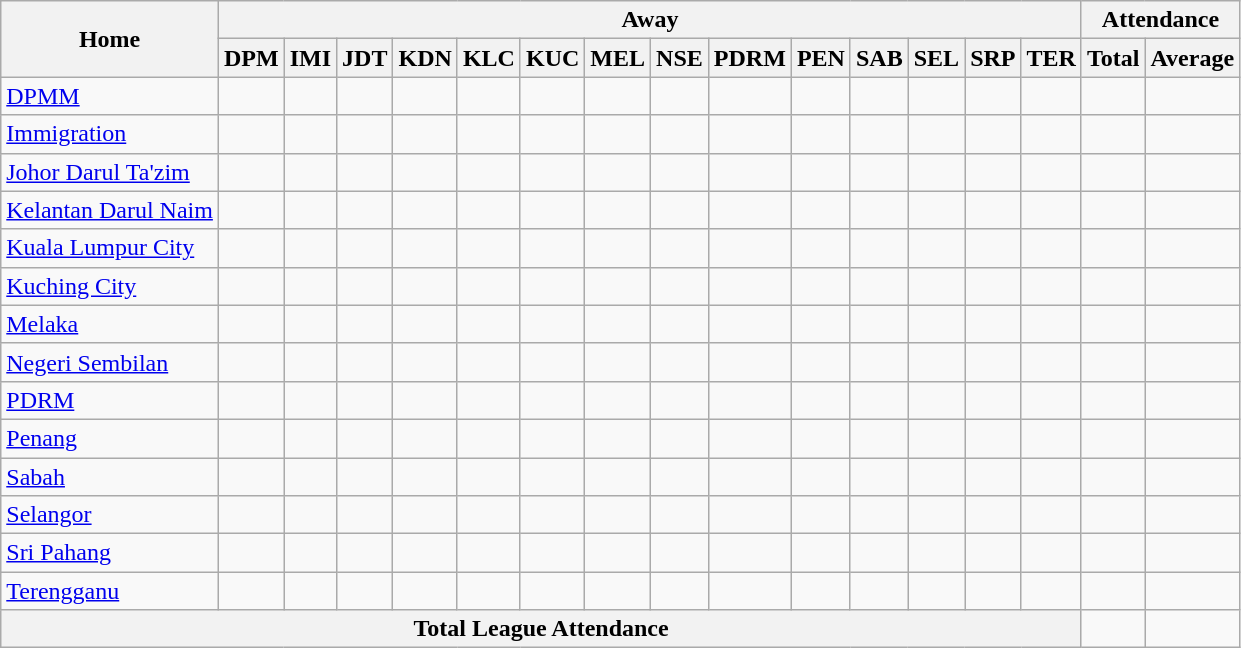<table class="wikitable" style="text-align:center;">
<tr>
<th rowspan="2">Home</th>
<th colspan="14">Away</th>
<th colspan="3">Attendance</th>
</tr>
<tr>
<th>DPM</th>
<th>IMI</th>
<th>JDT</th>
<th>KDN</th>
<th>KLC</th>
<th>KUC</th>
<th>MEL</th>
<th>NSE</th>
<th>PDRM</th>
<th>PEN</th>
<th>SAB</th>
<th>SEL</th>
<th>SRP</th>
<th>TER</th>
<th>Total</th>
<th>Average</th>
</tr>
<tr>
<td align=left><a href='#'>DPMM</a></td>
<td></td>
<td></td>
<td></td>
<td></td>
<td></td>
<td></td>
<td></td>
<td></td>
<td></td>
<td></td>
<td></td>
<td></td>
<td></td>
<td></td>
<td></td>
<td></td>
</tr>
<tr>
<td align=left><a href='#'>Immigration</a></td>
<td></td>
<td></td>
<td></td>
<td></td>
<td></td>
<td></td>
<td></td>
<td></td>
<td></td>
<td></td>
<td></td>
<td></td>
<td></td>
<td></td>
<td></td>
<td></td>
</tr>
<tr>
<td align=left><a href='#'>Johor Darul Ta'zim</a></td>
<td></td>
<td></td>
<td></td>
<td></td>
<td></td>
<td></td>
<td></td>
<td></td>
<td></td>
<td></td>
<td></td>
<td></td>
<td></td>
<td></td>
<td></td>
<td></td>
</tr>
<tr>
<td align=left><a href='#'>Kelantan Darul Naim</a></td>
<td></td>
<td></td>
<td></td>
<td></td>
<td></td>
<td></td>
<td></td>
<td></td>
<td></td>
<td></td>
<td></td>
<td></td>
<td></td>
<td></td>
<td></td>
<td></td>
</tr>
<tr>
<td align=left><a href='#'>Kuala Lumpur City</a></td>
<td></td>
<td></td>
<td></td>
<td></td>
<td></td>
<td></td>
<td></td>
<td></td>
<td></td>
<td></td>
<td></td>
<td></td>
<td></td>
<td></td>
<td></td>
<td></td>
</tr>
<tr>
<td align=left><a href='#'>Kuching City</a></td>
<td></td>
<td></td>
<td></td>
<td></td>
<td></td>
<td></td>
<td></td>
<td></td>
<td></td>
<td></td>
<td></td>
<td></td>
<td></td>
<td></td>
<td></td>
<td></td>
</tr>
<tr>
<td align=left><a href='#'>Melaka</a></td>
<td></td>
<td></td>
<td></td>
<td></td>
<td></td>
<td></td>
<td></td>
<td></td>
<td></td>
<td></td>
<td></td>
<td></td>
<td></td>
<td></td>
<td></td>
<td></td>
</tr>
<tr>
<td align=left><a href='#'>Negeri Sembilan</a></td>
<td></td>
<td></td>
<td></td>
<td></td>
<td></td>
<td></td>
<td></td>
<td></td>
<td></td>
<td></td>
<td></td>
<td></td>
<td></td>
<td></td>
<td></td>
<td></td>
</tr>
<tr>
<td align=left><a href='#'>PDRM</a></td>
<td></td>
<td></td>
<td></td>
<td></td>
<td></td>
<td></td>
<td></td>
<td></td>
<td></td>
<td></td>
<td></td>
<td></td>
<td></td>
<td></td>
<td></td>
<td></td>
</tr>
<tr>
<td align=left><a href='#'>Penang</a></td>
<td></td>
<td></td>
<td></td>
<td></td>
<td></td>
<td></td>
<td></td>
<td></td>
<td></td>
<td></td>
<td></td>
<td></td>
<td></td>
<td></td>
<td></td>
<td></td>
</tr>
<tr>
<td align=left><a href='#'>Sabah</a></td>
<td></td>
<td></td>
<td></td>
<td></td>
<td></td>
<td></td>
<td></td>
<td></td>
<td></td>
<td></td>
<td></td>
<td></td>
<td></td>
<td></td>
<td></td>
<td></td>
</tr>
<tr>
<td align=left><a href='#'>Selangor</a></td>
<td></td>
<td></td>
<td></td>
<td></td>
<td></td>
<td></td>
<td></td>
<td></td>
<td></td>
<td></td>
<td></td>
<td></td>
<td></td>
<td></td>
<td></td>
<td></td>
</tr>
<tr>
<td align=left><a href='#'>Sri Pahang</a></td>
<td></td>
<td></td>
<td></td>
<td></td>
<td></td>
<td></td>
<td></td>
<td></td>
<td></td>
<td></td>
<td></td>
<td></td>
<td></td>
<td></td>
<td></td>
<td></td>
</tr>
<tr>
<td align=left><a href='#'>Terengganu</a></td>
<td></td>
<td></td>
<td></td>
<td></td>
<td></td>
<td></td>
<td></td>
<td></td>
<td></td>
<td></td>
<td></td>
<td></td>
<td></td>
<td></td>
<td></td>
<td></td>
</tr>
<tr>
<th colspan="15">Total League Attendance</th>
<td></td>
<td></td>
</tr>
</table>
